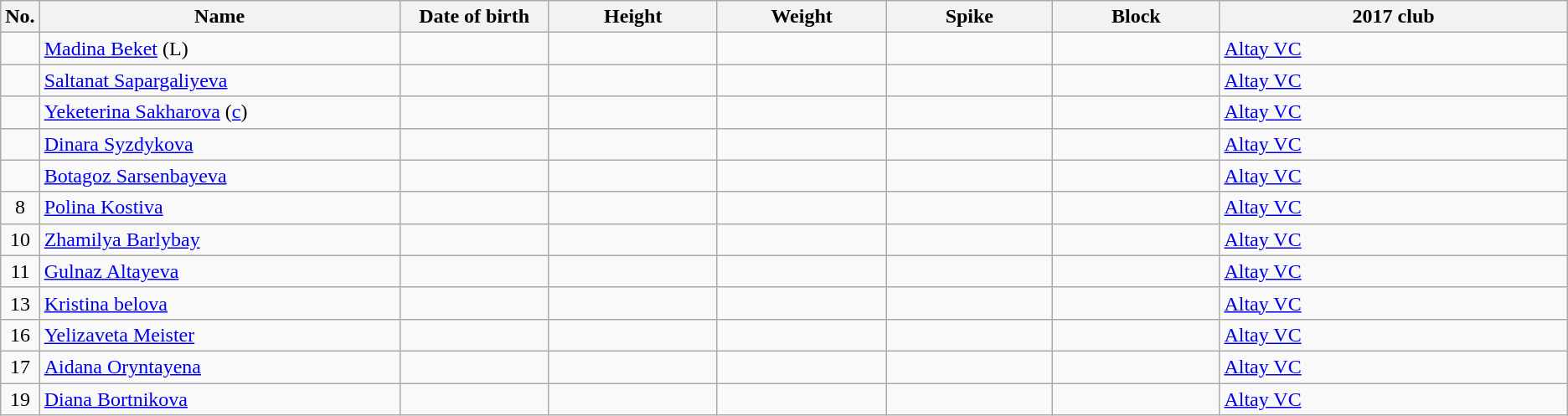<table class="wikitable sortable" style="text-align:center;">
<tr>
<th>No.</th>
<th style="width:20em">Name</th>
<th style="width:8em">Date of birth</th>
<th style="width:9em">Height</th>
<th style="width:9em">Weight</th>
<th style="width:9em">Spike</th>
<th style="width:9em">Block</th>
<th style="width:20em">2017 club</th>
</tr>
<tr>
<td></td>
<td align=left><a href='#'>Madina Beket</a> (L)</td>
<td align=right></td>
<td></td>
<td></td>
<td></td>
<td></td>
<td align=left> <a href='#'>Altay VC</a></td>
</tr>
<tr>
<td></td>
<td align=left><a href='#'>Saltanat Sapargaliyeva</a></td>
<td align=right></td>
<td></td>
<td></td>
<td></td>
<td></td>
<td align=left> <a href='#'>Altay VC</a></td>
</tr>
<tr>
<td></td>
<td align=left><a href='#'>Yeketerina Sakharova</a> (<a href='#'>c</a>)</td>
<td align=right></td>
<td></td>
<td></td>
<td></td>
<td></td>
<td align=left> <a href='#'>Altay VC</a></td>
</tr>
<tr>
<td></td>
<td align=left><a href='#'>Dinara Syzdykova</a></td>
<td align=right></td>
<td></td>
<td></td>
<td></td>
<td></td>
<td align=left> <a href='#'>Altay VC</a></td>
</tr>
<tr>
<td></td>
<td align=left><a href='#'>Botagoz Sarsenbayeva</a></td>
<td align=right></td>
<td></td>
<td></td>
<td></td>
<td></td>
<td align=left> <a href='#'>Altay VC</a></td>
</tr>
<tr>
<td>8</td>
<td align=left><a href='#'>Polina Kostiva</a></td>
<td align=right></td>
<td></td>
<td></td>
<td></td>
<td></td>
<td align=left> <a href='#'>Altay VC</a></td>
</tr>
<tr>
<td>10</td>
<td align=left><a href='#'>Zhamilya Barlybay</a></td>
<td align=right></td>
<td></td>
<td></td>
<td></td>
<td></td>
<td align=left> <a href='#'>Altay VC</a></td>
</tr>
<tr>
<td>11</td>
<td align=left><a href='#'>Gulnaz Altayeva</a></td>
<td align=right></td>
<td></td>
<td></td>
<td></td>
<td></td>
<td align=left> <a href='#'>Altay VC</a></td>
</tr>
<tr>
<td>13</td>
<td align=left><a href='#'>Kristina belova</a></td>
<td align=right></td>
<td></td>
<td></td>
<td></td>
<td></td>
<td align=left> <a href='#'>Altay VC</a></td>
</tr>
<tr>
<td>16</td>
<td align=left><a href='#'>Yelizaveta Meister</a></td>
<td align=right></td>
<td></td>
<td></td>
<td></td>
<td></td>
<td align=left> <a href='#'>Altay VC</a></td>
</tr>
<tr>
<td>17</td>
<td align=left><a href='#'>Aidana Oryntayena</a></td>
<td align=right></td>
<td></td>
<td></td>
<td></td>
<td></td>
<td align=left> <a href='#'>Altay VC</a></td>
</tr>
<tr>
<td>19</td>
<td align=left><a href='#'>Diana Bortnikova</a></td>
<td align=right></td>
<td></td>
<td></td>
<td></td>
<td></td>
<td align=left> <a href='#'>Altay VC</a></td>
</tr>
</table>
